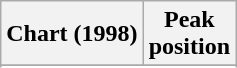<table class="wikitable">
<tr>
<th>Chart (1998)</th>
<th>Peak<br>position</th>
</tr>
<tr>
</tr>
<tr>
</tr>
</table>
